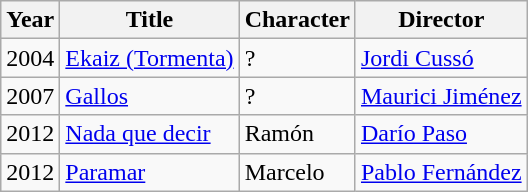<table class="wikitable sortable">
<tr>
<th>Year</th>
<th>Title</th>
<th>Character</th>
<th>Director</th>
</tr>
<tr>
<td>2004</td>
<td><a href='#'>Ekaiz (Tormenta)</a></td>
<td>?</td>
<td><a href='#'>Jordi Cussó</a></td>
</tr>
<tr>
<td>2007</td>
<td><a href='#'>Gallos</a></td>
<td>?</td>
<td><a href='#'>Maurici Jiménez</a></td>
</tr>
<tr>
<td>2012</td>
<td><a href='#'>Nada que decir</a></td>
<td>Ramón</td>
<td><a href='#'>Darío Paso</a></td>
</tr>
<tr>
<td>2012</td>
<td><a href='#'>Paramar</a></td>
<td>Marcelo</td>
<td><a href='#'>Pablo Fernández</a></td>
</tr>
</table>
